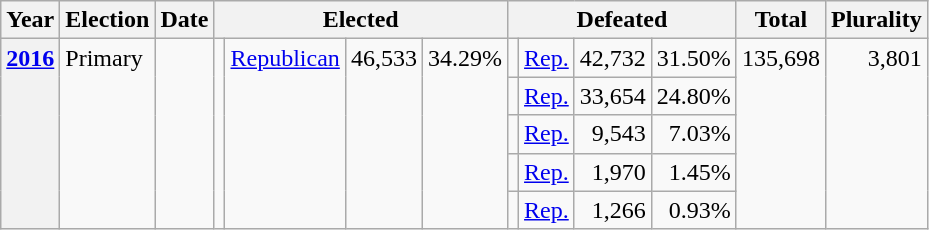<table class="wikitable">
<tr>
<th>Year</th>
<th>Election</th>
<th>Date</th>
<th colspan="4">Elected</th>
<th colspan="4">Defeated</th>
<th>Total</th>
<th>Plurality</th>
</tr>
<tr>
<th rowspan="5" valign="top"><a href='#'>2016</a></th>
<td rowspan="5" valign="top">Primary</td>
<td rowspan="5" valign="top"></td>
<td rowspan="5" valign="top"></td>
<td valign="top" rowspan="5" ><a href='#'>Republican</a></td>
<td rowspan="5" align="right" valign="top">46,533</td>
<td rowspan="5" align="right" valign="top">34.29%</td>
<td></td>
<td valign="top" ><a href='#'>Rep.</a></td>
<td align="right" valign="top">42,732</td>
<td align="right" valign="top">31.50%</td>
<td rowspan="5" align="right" valign="top">135,698</td>
<td rowspan="5" align="right" valign="top">3,801</td>
</tr>
<tr>
<td></td>
<td valign="top" ><a href='#'>Rep.</a></td>
<td align="right" valign="top">33,654</td>
<td align="right" valign="top">24.80%</td>
</tr>
<tr>
<td></td>
<td valign="top" ><a href='#'>Rep.</a></td>
<td align="right" valign="top">9,543</td>
<td align="right" valign="top">7.03%</td>
</tr>
<tr>
<td></td>
<td valign="top" ><a href='#'>Rep.</a></td>
<td align="right" valign="top">1,970</td>
<td align="right" valign="top">1.45%</td>
</tr>
<tr>
<td></td>
<td valign="top" ><a href='#'>Rep.</a></td>
<td align="right" valign="top">1,266</td>
<td align="right" valign="top">0.93%</td>
</tr>
</table>
